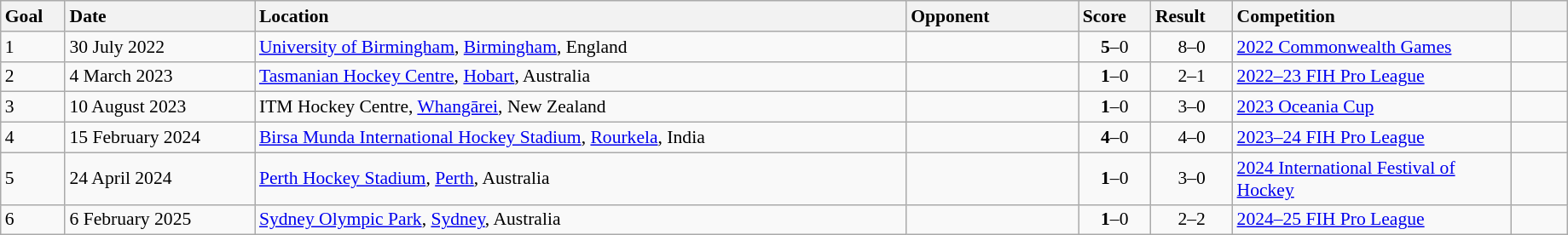<table class="wikitable sortable" style="font-size:90%" width=97%>
<tr>
<th style="width: 25px; text-align: left">Goal</th>
<th style="width: 100px; text-align: left">Date</th>
<th style="width: 360px; text-align: left">Location</th>
<th style="width: 90px; text-align: left">Opponent</th>
<th style="width: 30px; text-align: left">Score</th>
<th style="width: 30px; text-align: left">Result</th>
<th style="width: 150px; text-align: left">Competition</th>
<th style="width: 25px; text-align: left"></th>
</tr>
<tr>
<td>1</td>
<td>30 July 2022</td>
<td><a href='#'>University of Birmingham</a>, <a href='#'>Birmingham</a>, England</td>
<td></td>
<td align="center"><strong>5</strong>–0</td>
<td align="center">8–0</td>
<td><a href='#'>2022 Commonwealth Games</a></td>
<td></td>
</tr>
<tr>
<td>2</td>
<td>4 March 2023</td>
<td><a href='#'>Tasmanian Hockey Centre</a>, <a href='#'>Hobart</a>, Australia</td>
<td></td>
<td align="center"><strong>1</strong>–0</td>
<td align="center">2–1</td>
<td><a href='#'>2022–23 FIH Pro League</a></td>
<td></td>
</tr>
<tr>
<td>3</td>
<td>10 August 2023</td>
<td>ITM Hockey Centre, <a href='#'>Whangārei</a>, New Zealand</td>
<td></td>
<td align="center"><strong>1</strong>–0</td>
<td align="center">3–0</td>
<td><a href='#'>2023 Oceania Cup</a></td>
<td></td>
</tr>
<tr>
<td>4</td>
<td>15 February 2024</td>
<td><a href='#'>Birsa Munda International Hockey Stadium</a>, <a href='#'>Rourkela</a>, India</td>
<td></td>
<td align="center"><strong>4</strong>–0</td>
<td align="center">4–0</td>
<td><a href='#'>2023–24 FIH Pro League</a></td>
<td></td>
</tr>
<tr>
<td>5</td>
<td>24 April 2024</td>
<td><a href='#'>Perth Hockey Stadium</a>, <a href='#'>Perth</a>, Australia</td>
<td></td>
<td align="center"><strong>1</strong>–0</td>
<td align="center">3–0</td>
<td><a href='#'>2024 International Festival of Hockey</a></td>
<td></td>
</tr>
<tr>
<td>6</td>
<td>6 February 2025</td>
<td><a href='#'>Sydney Olympic Park</a>, <a href='#'>Sydney</a>, Australia</td>
<td></td>
<td align="center"><strong>1</strong>–0</td>
<td align="center">2–2</td>
<td><a href='#'>2024–25 FIH Pro League</a></td>
<td></td>
</tr>
</table>
